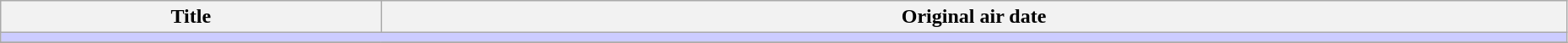<table class="wikitable" width="98%">
<tr>
<th>Title</th>
<th>Original air date</th>
</tr>
<tr>
<td colspan="5" bgcolor="#CCF"></td>
</tr>
<tr>
</tr>
</table>
